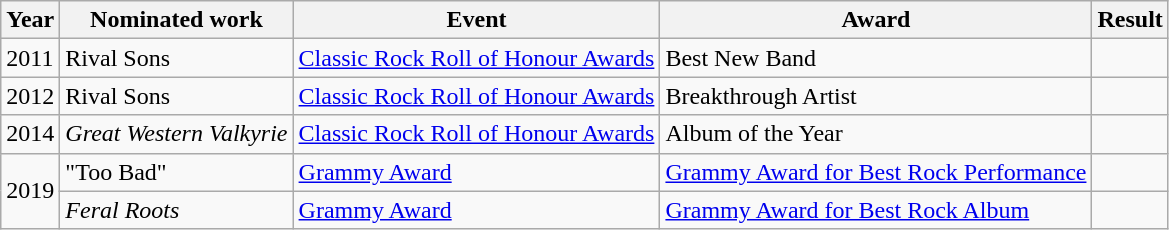<table class="wikitable">
<tr>
<th style="text-align:center;">Year</th>
<th style="text-align:center;">Nominated work</th>
<th style="text-align:center;">Event</th>
<th style="text-align:center;">Award</th>
<th style="text-align:center;">Result</th>
</tr>
<tr>
<td rowspan="1">2011</td>
<td>Rival Sons</td>
<td rowspan="1"><a href='#'>Classic Rock Roll of Honour Awards</a></td>
<td>Best New Band</td>
<td></td>
</tr>
<tr>
<td rowspan="1">2012</td>
<td>Rival Sons</td>
<td rowspan="1"><a href='#'>Classic Rock Roll of Honour Awards</a></td>
<td>Breakthrough Artist</td>
<td></td>
</tr>
<tr>
<td rowspan="1">2014</td>
<td><em>Great Western Valkyrie</em></td>
<td rowspan="1"><a href='#'>Classic Rock Roll of Honour Awards</a></td>
<td>Album of the Year</td>
<td></td>
</tr>
<tr>
<td rowspan="2">2019</td>
<td>"Too Bad"</td>
<td rowspan="1"><a href='#'>Grammy Award</a></td>
<td><a href='#'>Grammy Award for Best Rock Performance</a></td>
<td></td>
</tr>
<tr>
<td><em>Feral Roots</em></td>
<td rowspan="1"><a href='#'>Grammy Award</a></td>
<td><a href='#'>Grammy Award for Best Rock Album</a></td>
<td></td>
</tr>
</table>
